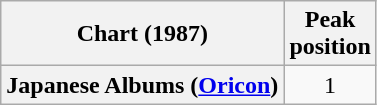<table class="wikitable plainrowheaders" style="text-align:center">
<tr>
<th scope="col">Chart (1987)</th>
<th scope="col">Peak<br> position</th>
</tr>
<tr>
<th scope="row">Japanese Albums (<a href='#'>Oricon</a>)</th>
<td>1</td>
</tr>
</table>
